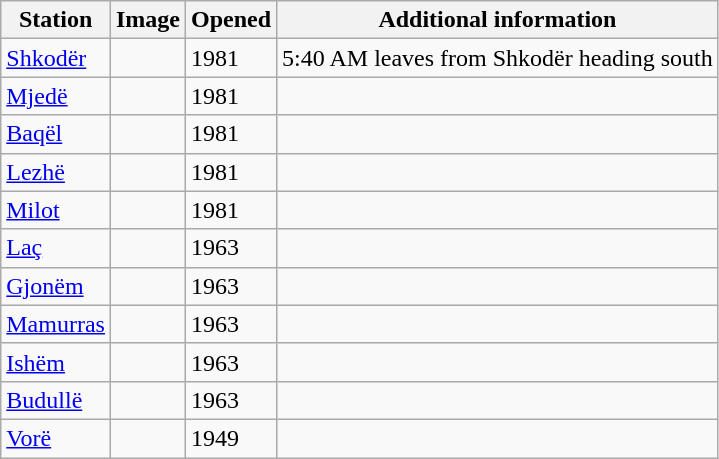<table class="wikitable" border="2">
<tr>
<th>Station</th>
<th>Image</th>
<th>Opened</th>
<th>Additional information</th>
</tr>
<tr>
<td><a href='#'>Shkodër</a></td>
<td></td>
<td>1981</td>
<td>5:40 AM leaves from Shkodër heading south</td>
</tr>
<tr>
<td><a href='#'>Mjedë</a></td>
<td></td>
<td>1981</td>
<td></td>
</tr>
<tr>
<td><a href='#'>Baqël</a></td>
<td></td>
<td>1981</td>
<td></td>
</tr>
<tr>
<td><a href='#'>Lezhë</a></td>
<td></td>
<td>1981</td>
<td></td>
</tr>
<tr>
<td><a href='#'>Milot</a></td>
<td></td>
<td>1981</td>
<td></td>
</tr>
<tr>
<td><a href='#'>Laç</a></td>
<td></td>
<td>1963</td>
<td></td>
</tr>
<tr>
<td><a href='#'>Gjonëm</a></td>
<td></td>
<td>1963</td>
<td></td>
</tr>
<tr>
<td><a href='#'>Mamurras</a></td>
<td></td>
<td>1963</td>
<td></td>
</tr>
<tr>
<td><a href='#'>Ishëm</a></td>
<td></td>
<td>1963</td>
<td></td>
</tr>
<tr>
<td><a href='#'>Budullë</a></td>
<td></td>
<td>1963</td>
<td></td>
</tr>
<tr>
<td><a href='#'>Vorë</a></td>
<td></td>
<td>1949</td>
<td></td>
</tr>
</table>
